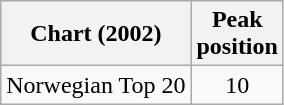<table class="wikitable">
<tr>
<th>Chart (2002)</th>
<th>Peak<br>position</th>
</tr>
<tr>
<td>Norwegian Top 20</td>
<td align="center">10</td>
</tr>
</table>
